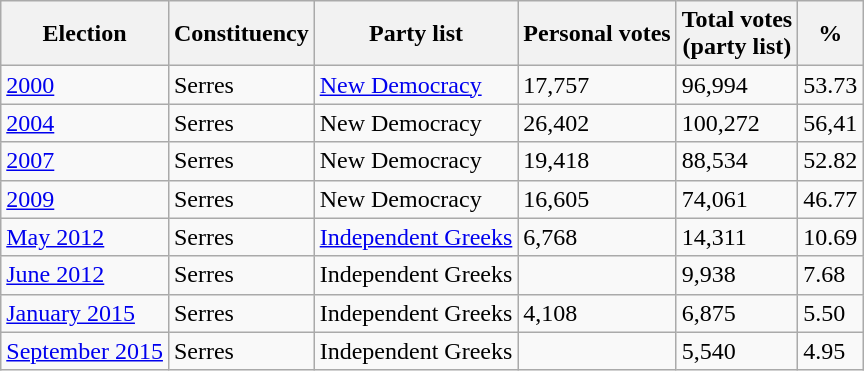<table class="wikitable sortable">
<tr>
<th>Election</th>
<th>Constituency</th>
<th>Party list</th>
<th>Personal votes</th>
<th>Total votes<br>(party list)</th>
<th>%</th>
</tr>
<tr>
<td><a href='#'>2000</a></td>
<td>Serres</td>
<td><a href='#'>New Democracy</a></td>
<td>17,757</td>
<td>96,994</td>
<td>53.73</td>
</tr>
<tr>
<td><a href='#'>2004</a></td>
<td>Serres</td>
<td>New Democracy</td>
<td>26,402</td>
<td>100,272</td>
<td>56,41</td>
</tr>
<tr>
<td><a href='#'>2007</a></td>
<td>Serres</td>
<td>New Democracy</td>
<td>19,418</td>
<td>88,534</td>
<td>52.82</td>
</tr>
<tr>
<td><a href='#'>2009</a></td>
<td>Serres</td>
<td>New Democracy</td>
<td>16,605</td>
<td>74,061</td>
<td>46.77</td>
</tr>
<tr>
<td><a href='#'>May 2012</a></td>
<td>Serres</td>
<td><a href='#'>Independent Greeks</a></td>
<td>6,768</td>
<td>14,311</td>
<td>10.69</td>
</tr>
<tr>
<td><a href='#'>June 2012</a></td>
<td>Serres</td>
<td>Independent Greeks</td>
<td></td>
<td>9,938</td>
<td>7.68</td>
</tr>
<tr>
<td><a href='#'>January 2015</a></td>
<td>Serres</td>
<td>Independent Greeks</td>
<td>4,108</td>
<td>6,875</td>
<td>5.50</td>
</tr>
<tr>
<td><a href='#'>September 2015</a></td>
<td>Serres</td>
<td>Independent Greeks</td>
<td></td>
<td>5,540</td>
<td>4.95</td>
</tr>
</table>
